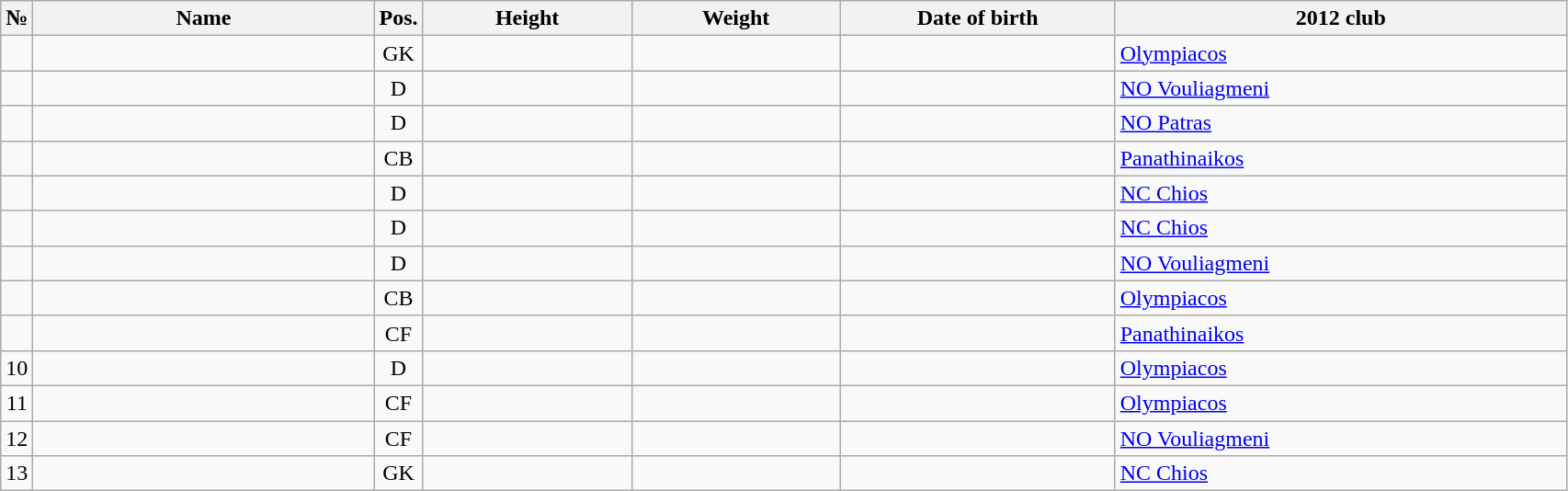<table class="wikitable sortable" style="font-size:100%; text-align:center;">
<tr>
<th>№</th>
<th style="width:15em">Name</th>
<th>Pos.</th>
<th style="width:9em">Height</th>
<th style="width:9em">Weight</th>
<th style="width:12em">Date of birth</th>
<th style="width:20em">2012 club</th>
</tr>
<tr>
<td></td>
<td style="text-align:left;"></td>
<td>GK</td>
<td></td>
<td></td>
<td style="text-align:right;"></td>
<td style="text-align:left;"> <a href='#'>Olympiacos</a></td>
</tr>
<tr>
<td></td>
<td style="text-align:left;"></td>
<td>D</td>
<td></td>
<td></td>
<td style="text-align:right;"></td>
<td style="text-align:left;"> <a href='#'>NO Vouliagmeni</a></td>
</tr>
<tr>
<td></td>
<td style="text-align:left;"></td>
<td>D</td>
<td></td>
<td></td>
<td style="text-align:right;"></td>
<td style="text-align:left;"> <a href='#'>NO Patras</a></td>
</tr>
<tr>
<td></td>
<td style="text-align:left;"></td>
<td>CB</td>
<td></td>
<td></td>
<td style="text-align:right;"></td>
<td style="text-align:left;"> <a href='#'>Panathinaikos</a></td>
</tr>
<tr>
<td></td>
<td style="text-align:left;"></td>
<td>D</td>
<td></td>
<td></td>
<td style="text-align:right;"></td>
<td style="text-align:left;"> <a href='#'>NC Chios</a></td>
</tr>
<tr>
<td></td>
<td style="text-align:left;"></td>
<td>D</td>
<td></td>
<td></td>
<td style="text-align:right;"></td>
<td style="text-align:left;"> <a href='#'>NC Chios</a></td>
</tr>
<tr>
<td></td>
<td style="text-align:left;"></td>
<td>D</td>
<td></td>
<td></td>
<td style="text-align:right;"></td>
<td style="text-align:left;"> <a href='#'>NO Vouliagmeni</a></td>
</tr>
<tr>
<td></td>
<td style="text-align:left;"></td>
<td>CB</td>
<td></td>
<td></td>
<td style="text-align:right;"></td>
<td style="text-align:left;"> <a href='#'>Olympiacos</a></td>
</tr>
<tr>
<td></td>
<td style="text-align:left;"></td>
<td>CF</td>
<td></td>
<td></td>
<td style="text-align:right;"></td>
<td style="text-align:left;"> <a href='#'>Panathinaikos</a></td>
</tr>
<tr>
<td>10</td>
<td style="text-align:left;"></td>
<td>D</td>
<td></td>
<td></td>
<td style="text-align:right;"></td>
<td style="text-align:left;"> <a href='#'>Olympiacos</a></td>
</tr>
<tr>
<td>11</td>
<td style="text-align:left;"></td>
<td>CF</td>
<td></td>
<td></td>
<td style="text-align:right;"></td>
<td style="text-align:left;"> <a href='#'>Olympiacos</a></td>
</tr>
<tr>
<td>12</td>
<td style="text-align:left;"></td>
<td>CF</td>
<td></td>
<td></td>
<td style="text-align:right;"></td>
<td style="text-align:left;"> <a href='#'>NO Vouliagmeni</a></td>
</tr>
<tr>
<td>13</td>
<td style="text-align:left;"></td>
<td>GK</td>
<td></td>
<td></td>
<td style="text-align:right;"></td>
<td style="text-align:left;"> <a href='#'>NC Chios</a></td>
</tr>
</table>
